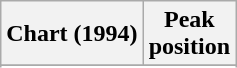<table class="wikitable plainrowheaders" style="text-align:center">
<tr>
<th>Chart (1994)</th>
<th>Peak<br>position</th>
</tr>
<tr>
</tr>
<tr>
</tr>
</table>
